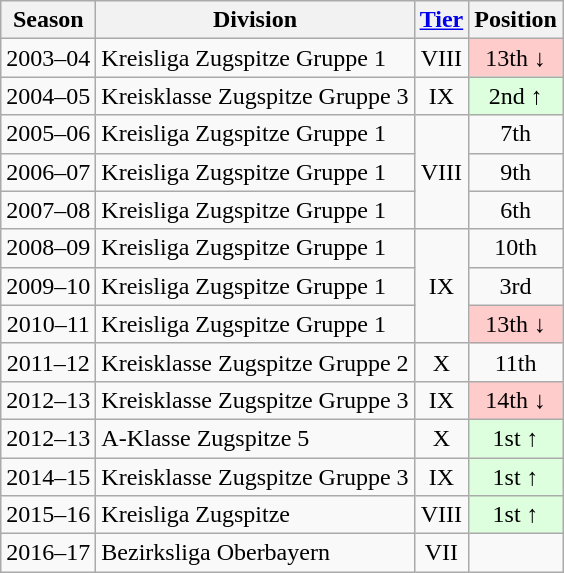<table class="wikitable">
<tr>
<th>Season</th>
<th>Division</th>
<th><a href='#'>Tier</a></th>
<th>Position</th>
</tr>
<tr align="center">
<td>2003–04</td>
<td align="left">Kreisliga Zugspitze Gruppe 1</td>
<td>VIII</td>
<td style="background:#ffcccc">13th ↓</td>
</tr>
<tr align="center">
<td>2004–05</td>
<td align="left">Kreisklasse Zugspitze Gruppe 3</td>
<td>IX</td>
<td style="background:#ddffdd">2nd ↑</td>
</tr>
<tr align="center">
<td>2005–06</td>
<td align="left">Kreisliga Zugspitze Gruppe 1</td>
<td rowspan=3>VIII</td>
<td>7th</td>
</tr>
<tr align="center">
<td>2006–07</td>
<td align="left">Kreisliga Zugspitze Gruppe 1</td>
<td>9th</td>
</tr>
<tr align="center">
<td>2007–08</td>
<td align="left">Kreisliga Zugspitze Gruppe 1</td>
<td>6th</td>
</tr>
<tr align="center">
<td>2008–09</td>
<td align="left">Kreisliga Zugspitze Gruppe 1</td>
<td rowspan=3>IX</td>
<td>10th</td>
</tr>
<tr align="center">
<td>2009–10</td>
<td align="left">Kreisliga Zugspitze Gruppe 1</td>
<td>3rd</td>
</tr>
<tr align="center">
<td>2010–11</td>
<td align="left">Kreisliga Zugspitze Gruppe 1</td>
<td style="background:#ffcccc">13th ↓</td>
</tr>
<tr align="center">
<td>2011–12</td>
<td align="left">Kreisklasse Zugspitze Gruppe 2</td>
<td>X</td>
<td>11th</td>
</tr>
<tr align="center">
<td>2012–13</td>
<td align="left">Kreisklasse Zugspitze Gruppe 3</td>
<td>IX</td>
<td style="background:#ffcccc">14th ↓</td>
</tr>
<tr align="center">
<td>2012–13</td>
<td align="left">A-Klasse Zugspitze 5</td>
<td>X</td>
<td style="background:#ddffdd">1st ↑</td>
</tr>
<tr align="center">
<td>2014–15</td>
<td align="left">Kreisklasse Zugspitze Gruppe 3</td>
<td>IX</td>
<td style="background:#ddffdd">1st ↑</td>
</tr>
<tr align="center">
<td>2015–16</td>
<td align="left">Kreisliga Zugspitze</td>
<td>VIII</td>
<td style="background:#ddffdd">1st ↑</td>
</tr>
<tr align="center">
<td>2016–17</td>
<td align="left">Bezirksliga Oberbayern</td>
<td>VII</td>
<td></td>
</tr>
</table>
